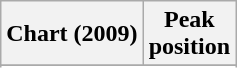<table class="wikitable sortable plainrowheaders" style="text-align:center">
<tr>
<th scope="col">Chart (2009)</th>
<th scope="col">Peak<br>position</th>
</tr>
<tr>
</tr>
<tr>
</tr>
<tr>
</tr>
</table>
